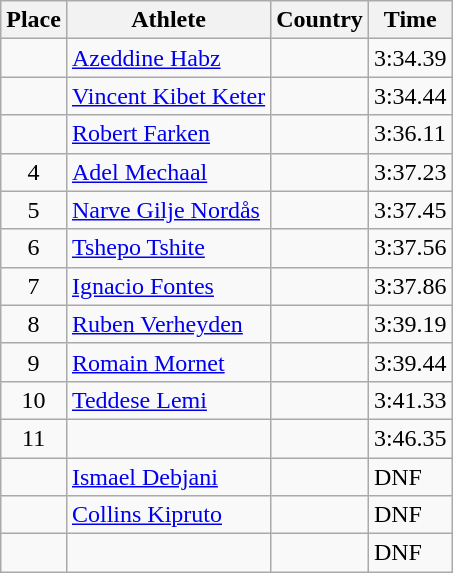<table class="wikitable">
<tr>
<th>Place</th>
<th>Athlete</th>
<th>Country</th>
<th>Time</th>
</tr>
<tr>
<td align=center></td>
<td><a href='#'>Azeddine Habz</a></td>
<td></td>
<td>3:34.39</td>
</tr>
<tr>
<td align=center></td>
<td><a href='#'>Vincent Kibet Keter</a></td>
<td></td>
<td>3:34.44</td>
</tr>
<tr>
<td align=center></td>
<td><a href='#'>Robert Farken</a></td>
<td></td>
<td>3:36.11</td>
</tr>
<tr>
<td align=center>4</td>
<td><a href='#'>Adel Mechaal</a></td>
<td></td>
<td>3:37.23</td>
</tr>
<tr>
<td align=center>5</td>
<td><a href='#'>Narve Gilje Nordås</a></td>
<td></td>
<td>3:37.45</td>
</tr>
<tr>
<td align=center>6</td>
<td><a href='#'>Tshepo Tshite</a></td>
<td></td>
<td>3:37.56</td>
</tr>
<tr>
<td align=center>7</td>
<td><a href='#'>Ignacio Fontes</a></td>
<td></td>
<td>3:37.86</td>
</tr>
<tr>
<td align=center>8</td>
<td><a href='#'>Ruben Verheyden</a></td>
<td></td>
<td>3:39.19</td>
</tr>
<tr>
<td align=center>9</td>
<td><a href='#'>Romain Mornet</a></td>
<td></td>
<td>3:39.44</td>
</tr>
<tr>
<td align=center>10</td>
<td><a href='#'>Teddese Lemi</a></td>
<td></td>
<td>3:41.33</td>
</tr>
<tr>
<td align=center>11</td>
<td></td>
<td></td>
<td>3:46.35</td>
</tr>
<tr>
<td align=center></td>
<td><a href='#'>Ismael Debjani</a></td>
<td></td>
<td>DNF</td>
</tr>
<tr>
<td align=center></td>
<td><a href='#'>Collins Kipruto</a></td>
<td></td>
<td>DNF</td>
</tr>
<tr>
<td align=center></td>
<td></td>
<td></td>
<td>DNF</td>
</tr>
</table>
